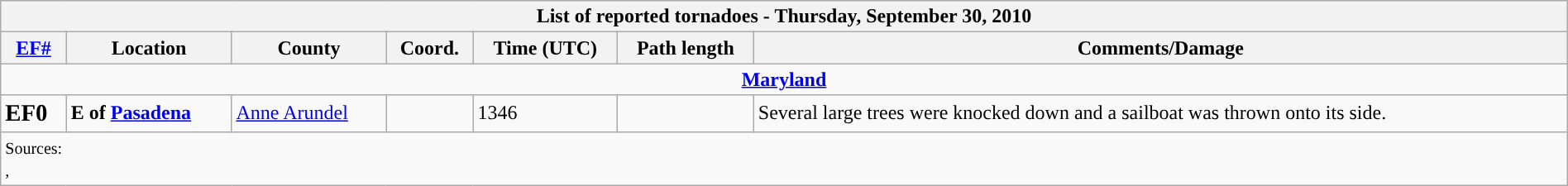<table class="wikitable collapsible" width="100%">
<tr>
<th colspan="7">List of reported tornadoes - Thursday, September 30, 2010</th>
</tr>
<tr>
<th><a href='#'>EF#</a></th>
<th>Location</th>
<th>County</th>
<th>Coord.</th>
<th>Time (UTC)</th>
<th>Path length</th>
<th>Comments/Damage</th>
</tr>
<tr>
<td colspan="7" align=center><strong><a href='#'>Maryland</a></strong></td>
</tr>
<tr>
<td><big><strong>EF0</strong></big></td>
<td><strong>E of <a href='#'>Pasadena</a></strong></td>
<td><a href='#'>Anne Arundel</a></td>
<td></td>
<td>1346</td>
<td></td>
<td>Several large trees were knocked down and a sailboat was thrown onto its side.</td>
</tr>
<tr>
<td colspan="7"><small>Sources:<br>, </small></td>
</tr>
</table>
